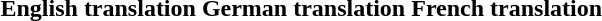<table>
<tr>
<th>English translation</th>
<th>German translation</th>
<th>French translation</th>
</tr>
<tr style="vertical-align:top; white-space:nowrap;">
<td></td>
<td></td>
<td></td>
</tr>
</table>
